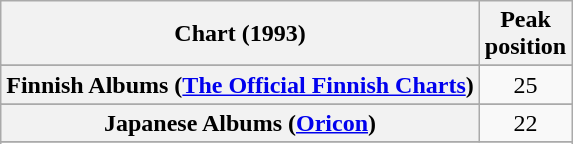<table class="wikitable sortable plainrowheaders" style="text-align:center">
<tr>
<th scope="col">Chart (1993)</th>
<th scope="col">Peak<br>position</th>
</tr>
<tr>
</tr>
<tr>
</tr>
<tr>
</tr>
<tr>
</tr>
<tr>
<th scope="row">Finnish Albums (<a href='#'>The Official Finnish Charts</a>)</th>
<td align="center">25</td>
</tr>
<tr>
</tr>
<tr>
<th scope="row">Japanese Albums (<a href='#'>Oricon</a>)</th>
<td align="center">22</td>
</tr>
<tr>
</tr>
<tr>
</tr>
<tr>
</tr>
<tr>
</tr>
<tr>
</tr>
</table>
